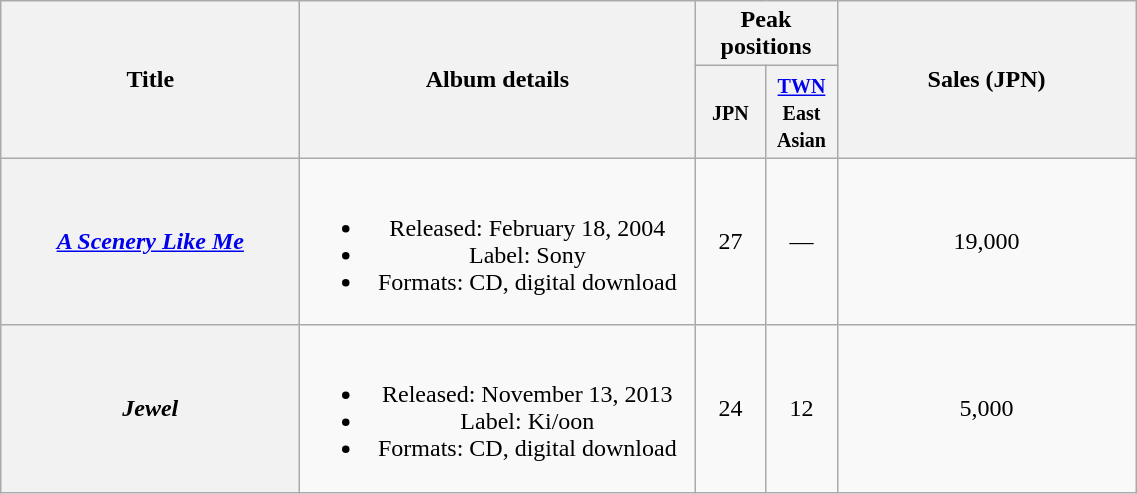<table class="wikitable plainrowheaders" style="text-align:center;">
<tr>
<th style="width:12em;" rowspan="2">Title</th>
<th style="width:16em;" rowspan="2">Album details</th>
<th colspan="2">Peak positions</th>
<th style="width:12em;" rowspan="2">Sales (JPN)</th>
</tr>
<tr>
<th style="width:2.5em;"><small>JPN</small><br></th>
<th style="width:2.5em;"><small><a href='#'>TWN</a> East Asian</small><br></th>
</tr>
<tr>
<th scope="row"><em><a href='#'>A Scenery Like Me</a></em></th>
<td><br><ul><li>Released: February 18, 2004 </li><li>Label: Sony</li><li>Formats: CD, digital download</li></ul></td>
<td>27</td>
<td>—</td>
<td>19,000</td>
</tr>
<tr>
<th scope="row"><em>Jewel</em></th>
<td><br><ul><li>Released: November 13, 2013 </li><li>Label: Ki/oon</li><li>Formats: CD, digital download</li></ul></td>
<td>24</td>
<td>12</td>
<td>5,000</td>
</tr>
</table>
